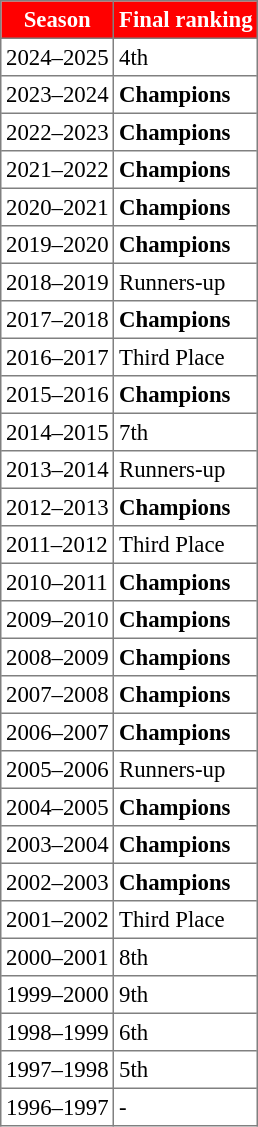<table style="background-color:#FFFFFF; font-size: 95%; border: gray solid 1px; border-collapse: collapse;" cellpadding="3" cellspacing="0" border="1">
<tr style="background-color:#FF0000; color:#FFFFFF;">
<th>Season</th>
<th>Final ranking</th>
</tr>
<tr>
<td>2024–2025</td>
<td>4th</td>
</tr>
<tr>
<td>2023–2024</td>
<td> <strong>Champions</strong></td>
</tr>
<tr>
<td>2022–2023</td>
<td> <strong>Champions</strong></td>
</tr>
<tr>
<td>2021–2022</td>
<td> <strong>Champions</strong></td>
</tr>
<tr>
<td>2020–2021</td>
<td> <strong>Champions</strong></td>
</tr>
<tr>
<td>2019–2020</td>
<td> <strong>Champions</strong></td>
</tr>
<tr>
<td>2018–2019</td>
<td>Runners-up</td>
</tr>
<tr>
<td>2017–2018</td>
<td> <strong>Champions</strong></td>
</tr>
<tr>
<td>2016–2017</td>
<td>Third Place</td>
</tr>
<tr>
<td>2015–2016</td>
<td> <strong>Champions</strong></td>
</tr>
<tr>
<td>2014–2015</td>
<td>7th</td>
</tr>
<tr>
<td>2013–2014</td>
<td>Runners-up</td>
</tr>
<tr>
<td>2012–2013</td>
<td> <strong>Champions</strong></td>
</tr>
<tr>
<td>2011–2012</td>
<td>Third Place</td>
</tr>
<tr>
<td>2010–2011</td>
<td> <strong>Champions</strong></td>
</tr>
<tr>
<td>2009–2010</td>
<td> <strong>Champions</strong></td>
</tr>
<tr>
<td>2008–2009</td>
<td> <strong>Champions</strong></td>
</tr>
<tr>
<td>2007–2008</td>
<td> <strong>Champions</strong></td>
</tr>
<tr>
<td>2006–2007</td>
<td> <strong>Champions</strong></td>
</tr>
<tr>
<td>2005–2006</td>
<td>Runners-up</td>
</tr>
<tr>
<td>2004–2005</td>
<td> <strong>Champions</strong></td>
</tr>
<tr>
<td>2003–2004</td>
<td> <strong>Champions</strong></td>
</tr>
<tr>
<td>2002–2003</td>
<td> <strong>Champions</strong></td>
</tr>
<tr>
<td>2001–2002</td>
<td>Third Place</td>
</tr>
<tr>
<td>2000–2001</td>
<td>8th</td>
</tr>
<tr>
<td>1999–2000</td>
<td>9th</td>
</tr>
<tr>
<td>1998–1999</td>
<td>6th</td>
</tr>
<tr>
<td>1997–1998</td>
<td>5th</td>
</tr>
<tr>
<td>1996–1997</td>
<td>-</td>
</tr>
</table>
